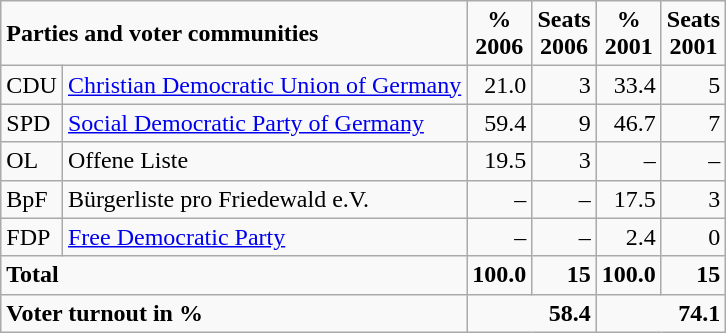<table class="wikitable">
<tr --  class="hintergrundfarbe5">
<td colspan="2"><strong>Parties and voter communities</strong></td>
<td align="center"><strong>%<br>2006</strong></td>
<td align="center"><strong>Seats<br>2006</strong></td>
<td align="center"><strong>%<br>2001</strong></td>
<td align="center"><strong>Seats<br>2001</strong></td>
</tr>
<tr --->
<td>CDU</td>
<td><a href='#'>Christian Democratic Union of Germany</a></td>
<td align="right">21.0</td>
<td align="right">3</td>
<td align="right">33.4</td>
<td align="right">5</td>
</tr>
<tr --->
<td>SPD</td>
<td><a href='#'>Social Democratic Party of Germany</a></td>
<td align="right">59.4</td>
<td align="right">9</td>
<td align="right">46.7</td>
<td align="right">7</td>
</tr>
<tr --->
<td>OL</td>
<td>Offene Liste</td>
<td align="right">19.5</td>
<td align="right">3</td>
<td align="right">–</td>
<td align="right">–</td>
</tr>
<tr --->
<td>BpF</td>
<td>Bürgerliste pro Friedewald e.V.</td>
<td align="right">–</td>
<td align="right">–</td>
<td align="right">17.5</td>
<td align="right">3</td>
</tr>
<tr --->
<td>FDP</td>
<td><a href='#'>Free Democratic Party</a></td>
<td align="right">–</td>
<td align="right">–</td>
<td align="right">2.4</td>
<td align="right">0</td>
</tr>
<tr -- class="hintergrundfarbe5">
<td colspan="2"><strong>Total</strong></td>
<td align="right"><strong>100.0</strong></td>
<td align="right"><strong>15</strong></td>
<td align="right"><strong>100.0</strong></td>
<td align="right"><strong>15</strong></td>
</tr>
<tr -- class="hintergrundfarbe5">
<td colspan="2"><strong>Voter turnout in %</strong></td>
<td colspan="2" align="right"><strong>58.4</strong></td>
<td colspan="2" align="right"><strong>74.1</strong></td>
</tr>
</table>
